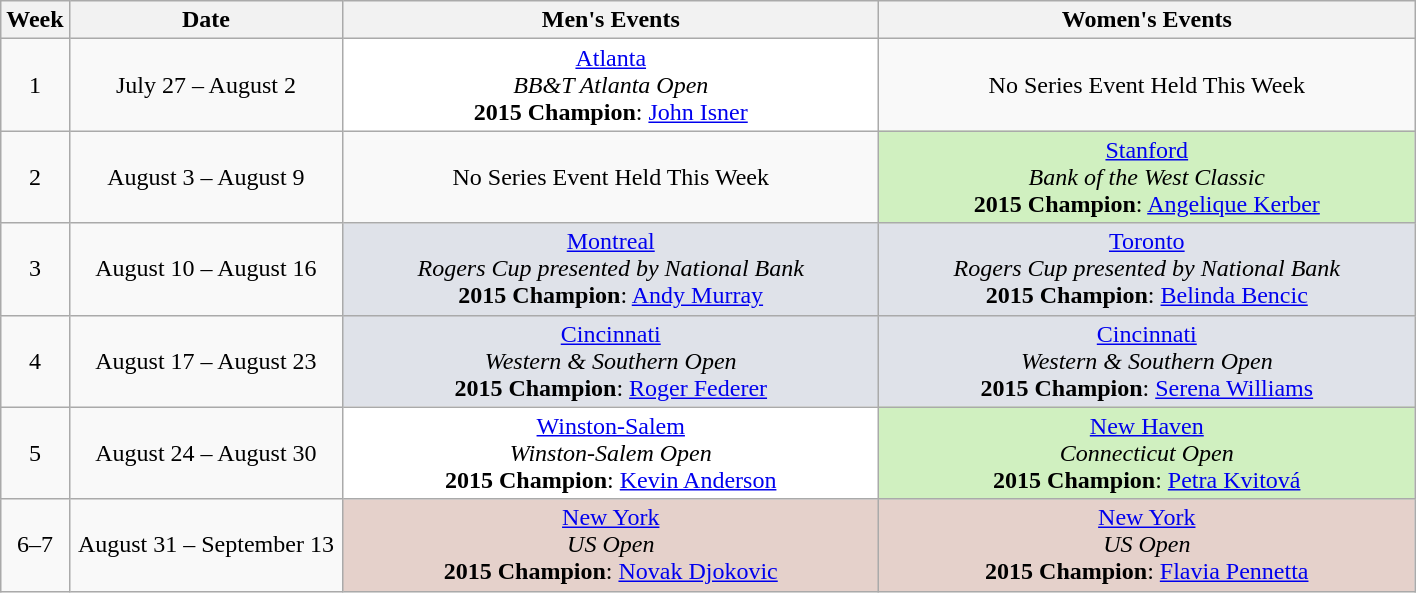<table class="wikitable">
<tr>
<th width=30>Week</th>
<th width=175>Date</th>
<th width=350>Men's Events</th>
<th width=350>Women's Events</th>
</tr>
<tr align=center>
<td>1</td>
<td>July 27 – August 2</td>
<td bgcolor="#ffffff"><a href='#'>Atlanta</a><br><em>BB&T Atlanta Open</em><br><strong>2015 Champion</strong>:  <a href='#'>John Isner</a></td>
<td>No Series Event Held This Week</td>
</tr>
<tr align=center>
<td>2</td>
<td>August 3 – August 9</td>
<td>No Series Event Held This Week</td>
<td bgcolor="d0f0c0"><a href='#'>Stanford</a><br><em>Bank of the West Classic</em><br><strong>2015 Champion</strong>:  <a href='#'>Angelique Kerber</a></td>
</tr>
<tr align=center>
<td>3</td>
<td>August 10 – August 16</td>
<td bgcolor="#dfe2e9"><a href='#'>Montreal</a><br><em>Rogers Cup presented by National Bank</em><br><strong>2015 Champion</strong>:  <a href='#'>Andy Murray</a></td>
<td bgcolor="#dfe2e9"><a href='#'>Toronto</a><br><em>Rogers Cup presented by National Bank</em><br><strong>2015 Champion</strong>:  <a href='#'>Belinda Bencic</a></td>
</tr>
<tr align=center>
<td>4</td>
<td>August 17 – August 23</td>
<td bgcolor="#dfe2e9"><a href='#'>Cincinnati</a><br><em>Western & Southern Open</em><br><strong>2015 Champion</strong>:  <a href='#'>Roger Federer</a></td>
<td bgcolor="#dfe2e9"><a href='#'>Cincinnati</a><br><em>Western & Southern Open</em><br><strong>2015 Champion</strong>:  <a href='#'>Serena Williams</a></td>
</tr>
<tr align=center>
<td>5</td>
<td>August 24 – August 30</td>
<td bgcolor="#ffffff"><a href='#'>Winston-Salem</a><br> <em>Winston-Salem Open</em><br><strong>2015 Champion</strong>:  <a href='#'>Kevin Anderson</a></td>
<td bgcolor="d0f0c0"><a href='#'>New Haven</a><br> <em>Connecticut Open</em><br><strong>2015 Champion</strong>:  <a href='#'>Petra Kvitová</a></td>
</tr>
<tr align=center>
<td>6–7</td>
<td>August 31 – September 13</td>
<td bgcolor="#e5d1cb"><a href='#'>New York</a><br> <em>US Open</em><br><strong>2015 Champion</strong>:  <a href='#'>Novak Djokovic</a></td>
<td bgcolor="#e5d1cb"><a href='#'>New York</a><br> <em>US Open</em><br><strong>2015 Champion</strong>:   <a href='#'>Flavia Pennetta</a></td>
</tr>
</table>
